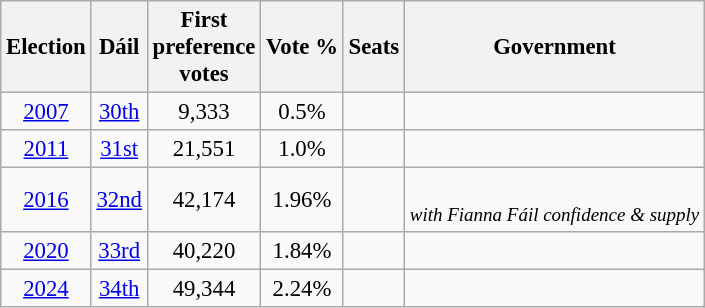<table class="wikitable sortable" style="font-size:95%">
<tr>
<th>Election</th>
<th>Dáil</th>
<th>First <br>preference <br>votes</th>
<th>Vote %</th>
<th>Seats</th>
<th align=center>Government</th>
</tr>
<tr>
<td align=center><a href='#'>2007</a></td>
<td align=center><a href='#'>30th</a></td>
<td align=center>9,333</td>
<td align=center>0.5%</td>
<td align=left></td>
<td></td>
</tr>
<tr>
<td align=center><a href='#'>2011</a></td>
<td align=center><a href='#'>31st</a></td>
<td align=center>21,551</td>
<td align=center>1.0%</td>
<td align=left></td>
<td></td>
</tr>
<tr>
<td align=center><a href='#'>2016</a></td>
<td align=center><a href='#'>32nd</a></td>
<td align=center>42,174</td>
<td align=center>1.96%</td>
<td align=left></td>
<td> <br><small><em>with Fianna Fáil confidence & supply</em></small></td>
</tr>
<tr>
<td align=center><a href='#'>2020</a></td>
<td align=center><a href='#'>33rd</a></td>
<td align=center>40,220</td>
<td align=center>1.84%</td>
<td align=left></td>
<td></td>
</tr>
<tr>
<td align=center><a href='#'>2024</a></td>
<td align=center><a href='#'>34th</a></td>
<td align=center>49,344</td>
<td align=center>2.24%</td>
<td align=left></td>
<td></td>
</tr>
</table>
